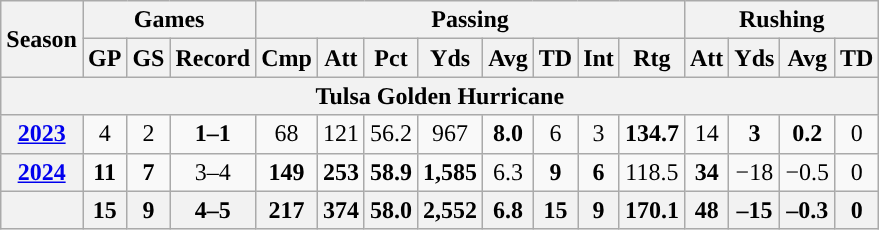<table class="wikitable" style="text-align:center;">
<tr>
<th rowspan="2">Season</th>
<th colspan="3">Games</th>
<th colspan="8">Passing</th>
<th colspan="5">Rushing</th>
</tr>
<tr>
<th>GP</th>
<th>GS</th>
<th>Record</th>
<th>Cmp</th>
<th>Att</th>
<th>Pct</th>
<th>Yds</th>
<th>Avg</th>
<th>TD</th>
<th>Int</th>
<th>Rtg</th>
<th>Att</th>
<th>Yds</th>
<th>Avg</th>
<th>TD</th>
</tr>
<tr>
<th colspan="16">Tulsa Golden Hurricane</th>
</tr>
<tr>
<th><a href='#'>2023</a></th>
<td>4</td>
<td>2</td>
<td><strong>1–1</strong></td>
<td>68</td>
<td>121</td>
<td>56.2</td>
<td>967</td>
<td><strong>8.0</strong></td>
<td>6</td>
<td>3</td>
<td><strong>134.7</strong></td>
<td>14</td>
<td><strong>3</strong></td>
<td><strong>0.2</strong></td>
<td>0</td>
</tr>
<tr>
<th><a href='#'>2024</a></th>
<td><strong>11</strong></td>
<td><strong>7</strong></td>
<td>3–4</td>
<td><strong>149</strong></td>
<td><strong>253</strong></td>
<td><strong>58.9</strong></td>
<td><strong>1,585</strong></td>
<td>6.3</td>
<td><strong>9</strong></td>
<td><strong>6</strong></td>
<td>118.5</td>
<td><strong>34</strong></td>
<td>−18</td>
<td>−0.5</td>
<td>0</td>
</tr>
<tr>
<th></th>
<th>15</th>
<th>9</th>
<th>4–5</th>
<th>217</th>
<th>374</th>
<th>58.0</th>
<th>2,552</th>
<th>6.8</th>
<th>15</th>
<th>9</th>
<th>170.1</th>
<th>48</th>
<th>–15</th>
<th>–0.3</th>
<th>0</th>
</tr>
</table>
